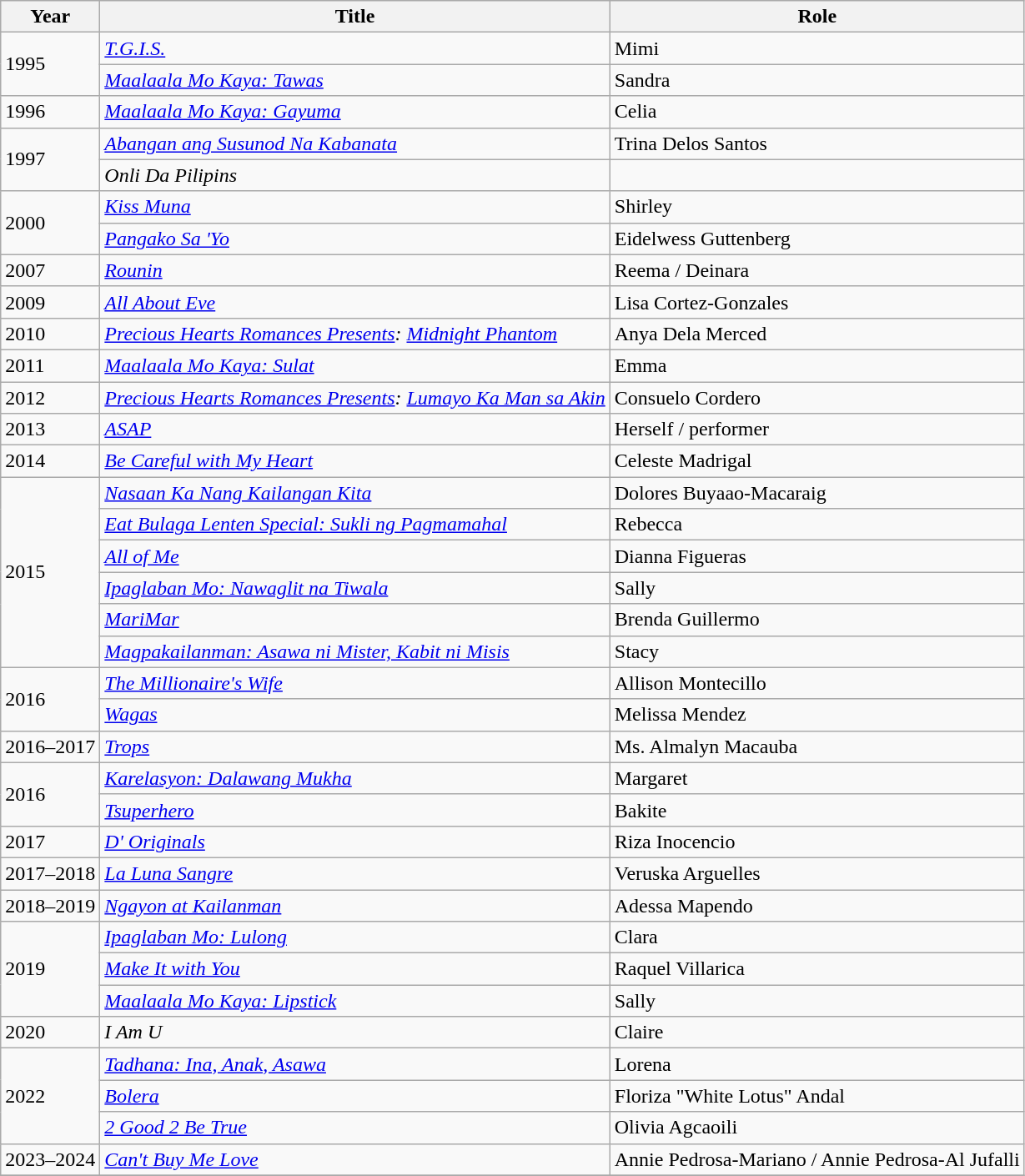<table class="wikitable sortable">
<tr>
<th>Year</th>
<th>Title</th>
<th>Role</th>
</tr>
<tr>
<td rowspan="2">1995</td>
<td><em><a href='#'>T.G.I.S.</a></em></td>
<td>Mimi</td>
</tr>
<tr>
<td><a href='#'><em>Maalaala Mo Kaya: Tawas</em></a></td>
<td>Sandra</td>
</tr>
<tr>
<td>1996</td>
<td><a href='#'><em>Maalaala Mo Kaya: Gayuma</em></a></td>
<td>Celia</td>
</tr>
<tr>
<td rowspan="2">1997</td>
<td><em><a href='#'>Abangan ang Susunod Na Kabanata</a></em></td>
<td>Trina Delos Santos</td>
</tr>
<tr>
<td><em>Onli Da Pilipins</em></td>
<td></td>
</tr>
<tr>
<td rowspan=2>2000</td>
<td><em><a href='#'>Kiss Muna</a></em></td>
<td>Shirley</td>
</tr>
<tr>
<td><em><a href='#'>Pangako Sa 'Yo</a></em></td>
<td>Eidelwess Guttenberg</td>
</tr>
<tr>
<td>2007</td>
<td><em><a href='#'>Rounin</a></em></td>
<td>Reema / Deinara</td>
</tr>
<tr>
<td>2009</td>
<td><em><a href='#'>All About Eve</a></em></td>
<td>Lisa Cortez-Gonzales</td>
</tr>
<tr>
<td>2010</td>
<td><em><a href='#'>Precious Hearts Romances Presents</a>: <a href='#'>Midnight Phantom</a></em></td>
<td>Anya Dela Merced</td>
</tr>
<tr>
<td>2011</td>
<td><em><a href='#'>Maalaala Mo Kaya: Sulat</a></em></td>
<td>Emma</td>
</tr>
<tr>
<td>2012</td>
<td><em><a href='#'>Precious Hearts Romances Presents</a>: <a href='#'>Lumayo Ka Man sa Akin</a></em></td>
<td>Consuelo Cordero</td>
</tr>
<tr>
<td>2013</td>
<td><em><a href='#'>ASAP</a></em></td>
<td>Herself / performer</td>
</tr>
<tr>
<td>2014</td>
<td><em><a href='#'>Be Careful with My Heart</a></em></td>
<td>Celeste Madrigal</td>
</tr>
<tr>
<td rowspan="6">2015</td>
<td><em><a href='#'>Nasaan Ka Nang Kailangan Kita</a></em></td>
<td>Dolores Buyaao-Macaraig</td>
</tr>
<tr>
<td><em><a href='#'>Eat Bulaga Lenten Special: Sukli ng Pagmamahal</a></em></td>
<td>Rebecca</td>
</tr>
<tr>
<td><em><a href='#'>All of Me</a></em></td>
<td>Dianna Figueras</td>
</tr>
<tr>
<td><em><a href='#'>Ipaglaban Mo: Nawaglit na Tiwala</a></em></td>
<td>Sally</td>
</tr>
<tr>
<td><em><a href='#'>MariMar</a></em></td>
<td>Brenda Guillermo</td>
</tr>
<tr>
<td><em><a href='#'>Magpakailanman: Asawa ni Mister, Kabit ni Misis</a></em></td>
<td>Stacy</td>
</tr>
<tr>
<td rowspan=2>2016</td>
<td><em><a href='#'>The Millionaire's Wife</a></em></td>
<td>Allison Montecillo</td>
</tr>
<tr>
<td><em><a href='#'>Wagas</a></em></td>
<td>Melissa Mendez</td>
</tr>
<tr>
<td>2016–2017</td>
<td><em><a href='#'>Trops</a></em></td>
<td>Ms. Almalyn Macauba</td>
</tr>
<tr>
<td rowspan=2>2016</td>
<td><em><a href='#'>Karelasyon: Dalawang Mukha</a></em></td>
<td>Margaret</td>
</tr>
<tr>
<td><em><a href='#'>Tsuperhero</a></em></td>
<td>Bakite</td>
</tr>
<tr>
<td>2017</td>
<td><em><a href='#'>D' Originals</a></em></td>
<td>Riza Inocencio</td>
</tr>
<tr>
<td>2017–2018</td>
<td><em><a href='#'>La Luna Sangre</a></em></td>
<td>Veruska Arguelles</td>
</tr>
<tr>
<td>2018–2019</td>
<td><em><a href='#'>Ngayon at Kailanman</a></em></td>
<td>Adessa Mapendo</td>
</tr>
<tr>
<td rowspan="3">2019</td>
<td><em><a href='#'>Ipaglaban Mo: Lulong</a></em></td>
<td>Clara</td>
</tr>
<tr>
<td><em><a href='#'>Make It with You</a></em></td>
<td>Raquel Villarica</td>
</tr>
<tr>
<td><em><a href='#'>Maalaala Mo Kaya: Lipstick</a></em></td>
<td>Sally</td>
</tr>
<tr>
<td>2020</td>
<td><em>I Am U</em></td>
<td>Claire</td>
</tr>
<tr>
<td rowspan="3">2022</td>
<td><em><a href='#'>Tadhana: Ina, Anak, Asawa</a></em></td>
<td>Lorena</td>
</tr>
<tr>
<td><em><a href='#'>Bolera</a></em></td>
<td>Floriza "White Lotus" Andal</td>
</tr>
<tr>
<td><em><a href='#'>2 Good 2 Be True</a></em></td>
<td>Olivia Agcaoili</td>
</tr>
<tr>
<td>2023–2024</td>
<td><em><a href='#'>Can't Buy Me Love</a></em></td>
<td>Annie Pedrosa-Mariano / Annie Pedrosa-Al Jufalli</td>
</tr>
<tr>
</tr>
</table>
